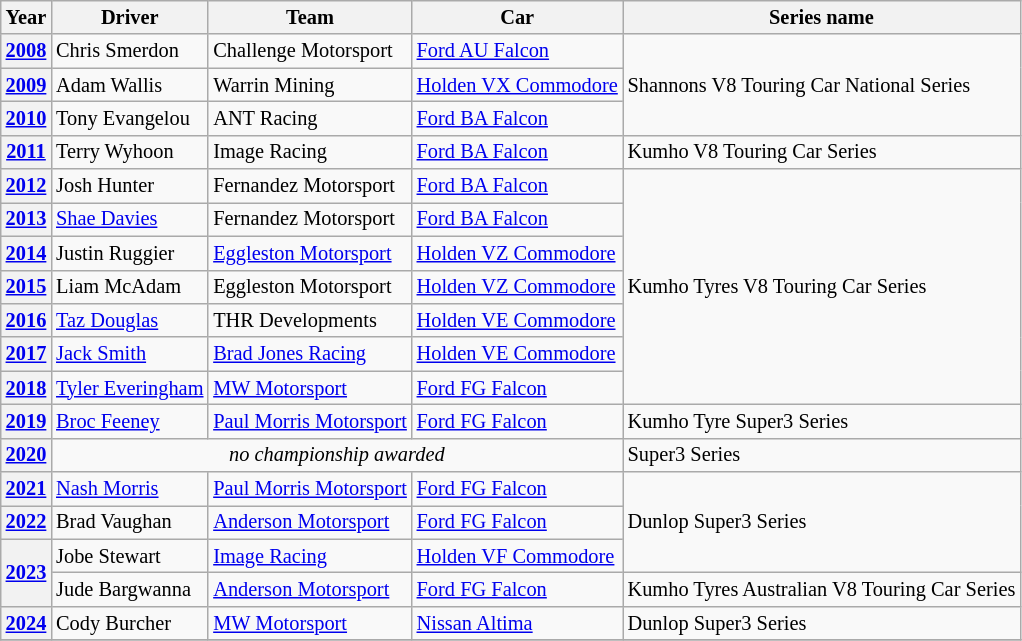<table class="wikitable" style="font-size: 85%">
<tr>
<th>Year</th>
<th>Driver</th>
<th>Team</th>
<th>Car</th>
<th>Series name</th>
</tr>
<tr>
<th><a href='#'>2008</a></th>
<td> Chris Smerdon</td>
<td>Challenge Motorsport</td>
<td><a href='#'>Ford AU Falcon</a></td>
<td rowspan="3">Shannons V8 Touring Car National Series</td>
</tr>
<tr>
<th><a href='#'>2009</a></th>
<td> Adam Wallis</td>
<td>Warrin Mining</td>
<td><a href='#'>Holden VX Commodore</a></td>
</tr>
<tr>
<th><a href='#'>2010</a></th>
<td> Tony Evangelou</td>
<td>ANT Racing</td>
<td><a href='#'>Ford BA Falcon</a></td>
</tr>
<tr>
<th><a href='#'>2011</a></th>
<td> Terry Wyhoon</td>
<td>Image Racing</td>
<td><a href='#'>Ford BA Falcon</a></td>
<td>Kumho V8 Touring Car Series</td>
</tr>
<tr>
<th><a href='#'>2012</a></th>
<td> Josh Hunter</td>
<td>Fernandez Motorsport</td>
<td><a href='#'>Ford BA Falcon</a></td>
<td rowspan="7">Kumho Tyres V8 Touring Car Series</td>
</tr>
<tr>
<th><a href='#'>2013</a></th>
<td> <a href='#'>Shae Davies</a></td>
<td>Fernandez Motorsport</td>
<td><a href='#'>Ford BA Falcon</a></td>
</tr>
<tr>
<th><a href='#'>2014</a></th>
<td> Justin Ruggier</td>
<td><a href='#'>Eggleston Motorsport</a></td>
<td><a href='#'>Holden VZ Commodore</a></td>
</tr>
<tr>
<th><a href='#'>2015</a></th>
<td> Liam McAdam</td>
<td>Eggleston Motorsport</td>
<td><a href='#'>Holden VZ Commodore</a></td>
</tr>
<tr>
<th><a href='#'>2016</a></th>
<td> <a href='#'>Taz Douglas</a></td>
<td>THR Developments</td>
<td><a href='#'>Holden VE Commodore</a></td>
</tr>
<tr>
<th><a href='#'>2017</a></th>
<td> <a href='#'>Jack Smith</a></td>
<td><a href='#'>Brad Jones Racing</a></td>
<td><a href='#'>Holden VE Commodore</a></td>
</tr>
<tr>
<th><a href='#'>2018</a></th>
<td> <a href='#'>Tyler Everingham</a></td>
<td><a href='#'>MW Motorsport</a></td>
<td><a href='#'>Ford FG Falcon</a></td>
</tr>
<tr>
<th><a href='#'>2019</a></th>
<td> <a href='#'>Broc Feeney</a></td>
<td><a href='#'>Paul Morris Motorsport</a></td>
<td><a href='#'>Ford FG Falcon</a></td>
<td rowspan="1">Kumho Tyre Super3 Series</td>
</tr>
<tr>
<th><a href='#'>2020</a></th>
<td colspan=3 align="center"><em>no championship awarded</em></td>
<td rowspan="1">Super3 Series</td>
</tr>
<tr>
<th><a href='#'>2021</a></th>
<td> <a href='#'>Nash Morris</a></td>
<td><a href='#'>Paul Morris Motorsport</a></td>
<td><a href='#'>Ford FG Falcon</a></td>
<td rowspan="3">Dunlop Super3 Series</td>
</tr>
<tr>
<th><a href='#'>2022</a></th>
<td> Brad Vaughan</td>
<td><a href='#'>Anderson Motorsport</a></td>
<td><a href='#'>Ford FG Falcon</a></td>
</tr>
<tr>
<th rowspan="2"><a href='#'>2023</a></th>
<td> Jobe Stewart</td>
<td><a href='#'>Image Racing</a></td>
<td><a href='#'>Holden VF Commodore</a></td>
</tr>
<tr>
<td> Jude Bargwanna</td>
<td><a href='#'>Anderson Motorsport</a></td>
<td><a href='#'>Ford FG Falcon</a></td>
<td>Kumho Tyres Australian V8 Touring Car Series</td>
</tr>
<tr>
<th><a href='#'>2024</a></th>
<td> Cody Burcher</td>
<td><a href='#'>MW Motorsport</a></td>
<td><a href='#'>Nissan Altima</a></td>
<td rowspan="1">Dunlop Super3 Series</td>
</tr>
<tr>
</tr>
</table>
